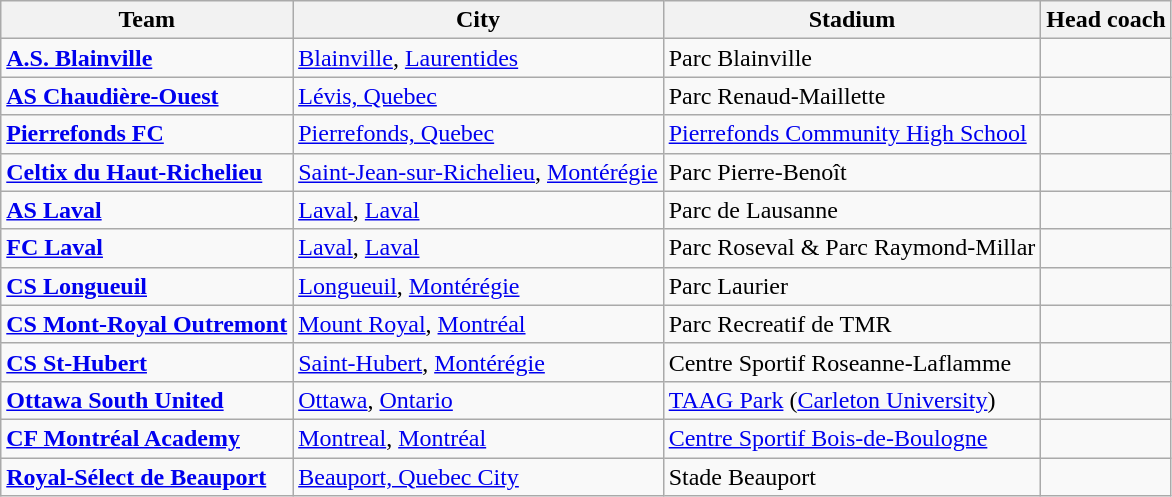<table class="wikitable" style="text-align:left">
<tr>
<th>Team</th>
<th>City</th>
<th>Stadium</th>
<th>Head coach</th>
</tr>
<tr>
<td><strong><a href='#'>A.S. Blainville</a></strong></td>
<td><a href='#'>Blainville</a>, <a href='#'>Laurentides</a></td>
<td>Parc Blainville</td>
<td></td>
</tr>
<tr>
<td><strong><a href='#'>AS Chaudière-Ouest</a></strong></td>
<td><a href='#'>Lévis, Quebec</a></td>
<td>Parc Renaud-Maillette</td>
<td></td>
</tr>
<tr>
<td><strong><a href='#'>Pierrefonds FC</a></strong></td>
<td><a href='#'>Pierrefonds, Quebec</a></td>
<td><a href='#'>Pierrefonds Community High School</a></td>
<td></td>
</tr>
<tr>
<td><strong><a href='#'>Celtix du Haut-Richelieu</a></strong></td>
<td><a href='#'>Saint-Jean-sur-Richelieu</a>, <a href='#'>Montérégie</a></td>
<td>Parc Pierre-Benoît</td>
<td></td>
</tr>
<tr>
<td><strong><a href='#'>AS Laval</a></strong></td>
<td><a href='#'>Laval</a>, <a href='#'>Laval</a></td>
<td>Parc de Lausanne</td>
<td></td>
</tr>
<tr>
<td><strong><a href='#'>FC Laval</a></strong></td>
<td><a href='#'>Laval</a>, <a href='#'>Laval</a></td>
<td>Parc Roseval & Parc Raymond-Millar</td>
<td></td>
</tr>
<tr>
<td><strong><a href='#'>CS Longueuil</a></strong></td>
<td><a href='#'>Longueuil</a>, <a href='#'>Montérégie</a></td>
<td>Parc Laurier</td>
<td></td>
</tr>
<tr>
<td><strong><a href='#'>CS Mont-Royal Outremont</a></strong></td>
<td><a href='#'>Mount Royal</a>, <a href='#'>Montréal</a></td>
<td>Parc Recreatif de TMR</td>
<td></td>
</tr>
<tr>
<td><strong><a href='#'>CS St-Hubert</a></strong></td>
<td><a href='#'>Saint-Hubert</a>,  <a href='#'>Montérégie</a></td>
<td>Centre Sportif Roseanne-Laflamme</td>
<td></td>
</tr>
<tr>
<td><strong><a href='#'>Ottawa South United</a></strong></td>
<td><a href='#'>Ottawa</a>, <a href='#'>Ontario</a></td>
<td><a href='#'>TAAG Park</a> (<a href='#'>Carleton University</a>)</td>
<td></td>
</tr>
<tr>
<td><strong><a href='#'>CF Montréal Academy</a></strong></td>
<td><a href='#'>Montreal</a>, <a href='#'>Montréal</a></td>
<td><a href='#'>Centre Sportif Bois-de-Boulogne</a></td>
<td></td>
</tr>
<tr>
<td><strong><a href='#'>Royal-Sélect de Beauport</a></strong></td>
<td><a href='#'>Beauport, Quebec City</a></td>
<td>Stade Beauport</td>
<td></td>
</tr>
</table>
